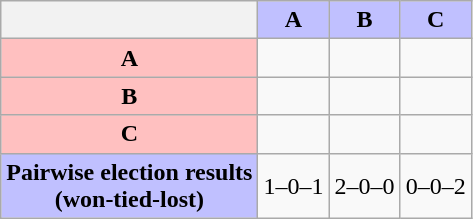<table class=wikitable>
<tr>
<th></th>
<th style="background-color:#c0c0ff">A</th>
<th style="background-color:#c0c0ff">B</th>
<th style="background-color:#c0c0ff">C</th>
</tr>
<tr>
<th style="background-color:#ffc0c0">A</th>
<td></td>
<td></td>
<td></td>
</tr>
<tr>
<th style="background-color:#ffc0c0">B</th>
<td></td>
<td></td>
<td></td>
</tr>
<tr>
<th style="background-color:#ffc0c0">C</th>
<td></td>
<td></td>
<td></td>
</tr>
<tr>
<th style="background-color:#c0c0ff">Pairwise election results<br>(won-tied-lost)</th>
<td>1–0–1</td>
<td>2–0–0</td>
<td>0–0–2</td>
</tr>
</table>
